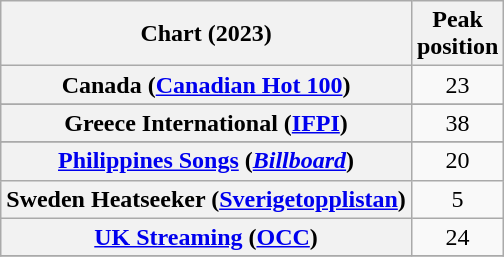<table class="wikitable sortable plainrowheaders" style="text-align:center;">
<tr>
<th scope="col">Chart (2023)</th>
<th scope="col">Peak<br>position</th>
</tr>
<tr>
<th scope="row">Canada (<a href='#'>Canadian Hot 100</a>)</th>
<td>23</td>
</tr>
<tr>
</tr>
<tr>
<th scope="row">Greece International (<a href='#'>IFPI</a>)</th>
<td>38</td>
</tr>
<tr>
</tr>
<tr>
<th scope="row"><a href='#'>Philippines Songs</a> (<em><a href='#'>Billboard</a></em>)</th>
<td>20</td>
</tr>
<tr>
<th scope="row">Sweden Heatseeker (<a href='#'>Sverigetopplistan</a>)</th>
<td>5</td>
</tr>
<tr>
<th scope="row"><a href='#'>UK Streaming</a> (<a href='#'>OCC</a>)</th>
<td>24</td>
</tr>
<tr>
</tr>
</table>
